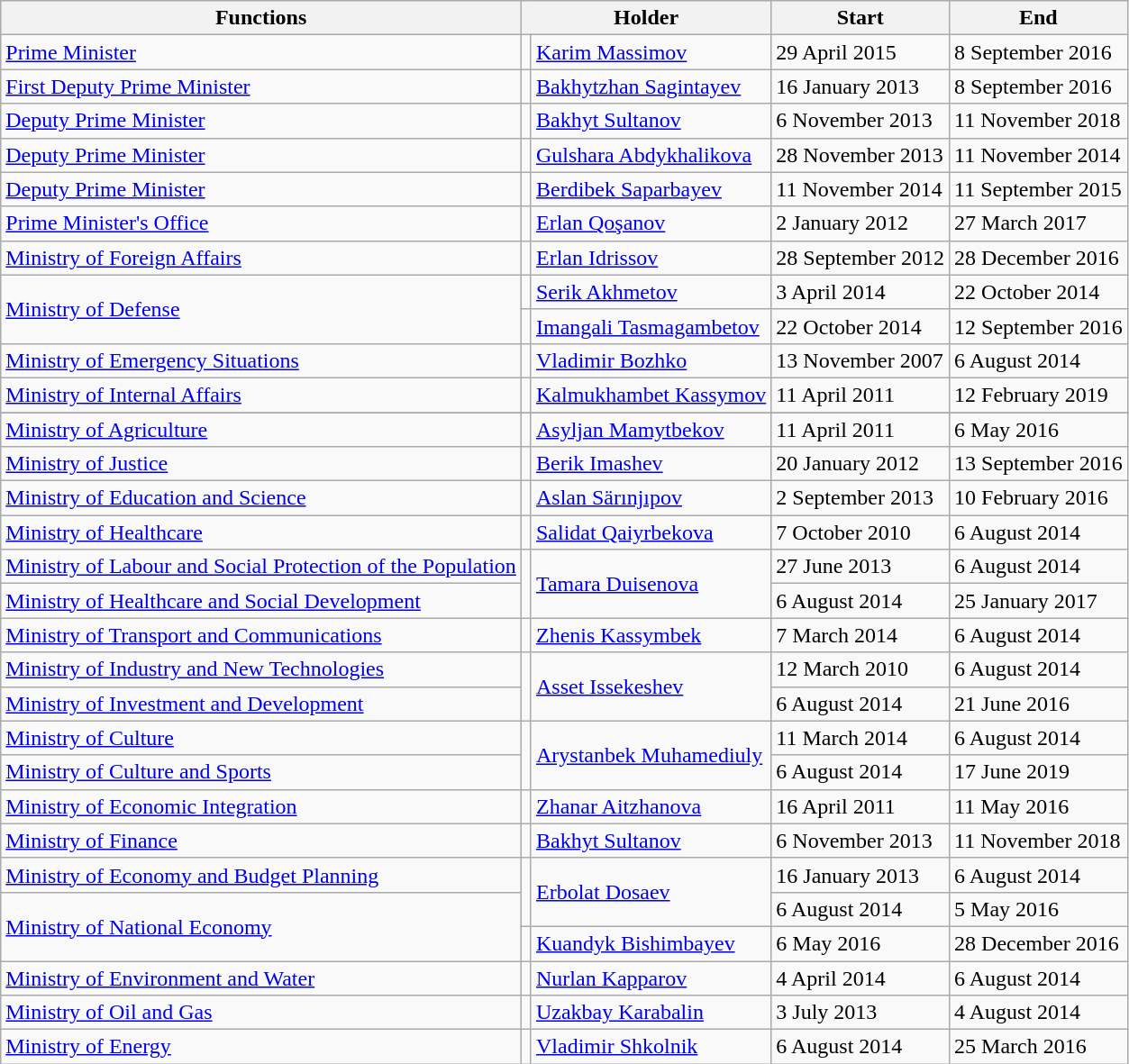<table class="wikitable">
<tr>
<th>Functions</th>
<th colspan="2">Holder</th>
<th>Start</th>
<th>End</th>
</tr>
<tr>
<td><a href='#'>Prime Minister</a></td>
<td></td>
<td><a href='#'>Karim Massimov</a></td>
<td>29 April 2015</td>
<td>8 September 2016</td>
</tr>
<tr>
<td><a href='#'>First Deputy Prime Minister</a></td>
<td></td>
<td><a href='#'>Bakhytzhan Sagintayev</a></td>
<td>16 January 2013</td>
<td>8 September 2016</td>
</tr>
<tr>
<td><a href='#'>Deputy Prime Minister</a></td>
<td></td>
<td><a href='#'>Bakhyt Sultanov</a></td>
<td>6 November 2013</td>
<td>11 November 2018</td>
</tr>
<tr>
<td><a href='#'>Deputy Prime Minister</a></td>
<td></td>
<td><a href='#'>Gulshara Abdykhalikova</a></td>
<td>28 November 2013</td>
<td>11 November 2014</td>
</tr>
<tr>
<td><a href='#'>Deputy Prime Minister</a></td>
<td></td>
<td><a href='#'>Berdibek Saparbayev</a></td>
<td>11 November 2014</td>
<td>11 September 2015</td>
</tr>
<tr>
<td><a href='#'>Prime Minister's Office</a></td>
<td></td>
<td><a href='#'>Erlan Qoşanov</a></td>
<td>2 January 2012</td>
<td>27 March 2017</td>
</tr>
<tr>
<td><a href='#'>Ministry of Foreign Affairs</a></td>
<td></td>
<td><a href='#'>Erlan Idrissov</a></td>
<td>28 September 2012</td>
<td>28 December 2016</td>
</tr>
<tr>
<td rowspan="2"><a href='#'>Ministry of Defense</a></td>
<td></td>
<td><a href='#'>Serik Akhmetov</a></td>
<td>3 April 2014</td>
<td>22 October 2014</td>
</tr>
<tr>
<td></td>
<td><a href='#'>Imangali Tasmagambetov</a></td>
<td>22 October 2014</td>
<td>12 September 2016</td>
</tr>
<tr>
<td><a href='#'>Ministry of Emergency Situations</a></td>
<td></td>
<td><a href='#'>Vladimir Bozhko</a></td>
<td>13 November 2007</td>
<td>6 August 2014</td>
</tr>
<tr>
<td><a href='#'>Ministry of Internal Affairs</a></td>
<td></td>
<td><a href='#'>Kalmukhambet Kassymov</a></td>
<td>11 April 2011</td>
<td>12 February 2019</td>
</tr>
<tr>
</tr>
<tr>
<td><a href='#'>Ministry of Agriculture</a></td>
<td></td>
<td><a href='#'>Asyljan Mamytbekov</a></td>
<td>11 April 2011</td>
<td>6 May 2016</td>
</tr>
<tr>
<td><a href='#'>Ministry of Justice</a></td>
<td></td>
<td><a href='#'>Berik Imashev</a></td>
<td>20 January 2012</td>
<td>13 September 2016</td>
</tr>
<tr>
<td><a href='#'>Ministry of Education and Science</a></td>
<td></td>
<td><a href='#'>Aslan Särınjıpov</a></td>
<td>2 September 2013</td>
<td>10 February 2016</td>
</tr>
<tr>
<td><a href='#'>Ministry of Healthcare</a></td>
<td></td>
<td><a href='#'>Salidat Qaiyrbekova</a></td>
<td>7 October 2010</td>
<td>6 August 2014</td>
</tr>
<tr>
<td><a href='#'>Ministry of Labour and Social Protection of the Population</a></td>
<td rowspan="2"></td>
<td rowspan="2"><a href='#'>Tamara Duisenova</a></td>
<td>27 June 2013</td>
<td>6 August 2014</td>
</tr>
<tr>
<td><a href='#'>Ministry of Healthcare and Social Development</a></td>
<td>6 August 2014</td>
<td>25 January 2017</td>
</tr>
<tr>
<td><a href='#'>Ministry of Transport and Communications</a></td>
<td></td>
<td><a href='#'>Zhenis Kassymbek</a></td>
<td>7 March 2014</td>
<td>6 August 2014</td>
</tr>
<tr>
<td><a href='#'>Ministry of Industry and New Technologies</a></td>
<td rowspan="2"></td>
<td rowspan="2"><a href='#'>Asset Issekeshev</a></td>
<td>12 March 2010</td>
<td>6 August 2014</td>
</tr>
<tr>
<td><a href='#'>Ministry of Investment and Development</a></td>
<td>6 August 2014</td>
<td>21 June 2016</td>
</tr>
<tr>
<td><a href='#'>Ministry of Culture</a></td>
<td rowspan="2"></td>
<td rowspan="2"><a href='#'>Arystanbek Muhamediuly</a></td>
<td>11 March 2014</td>
<td>6 August 2014</td>
</tr>
<tr>
<td><a href='#'>Ministry of Culture and Sports</a></td>
<td>6 August 2014</td>
<td>17 June 2019</td>
</tr>
<tr>
<td><a href='#'>Ministry of Economic Integration</a></td>
<td></td>
<td><a href='#'>Zhanar Aitzhanova</a></td>
<td>16 April 2011</td>
<td>11 May 2016</td>
</tr>
<tr>
<td><a href='#'>Ministry of Finance</a></td>
<td></td>
<td><a href='#'>Bakhyt Sultanov</a></td>
<td>6 November 2013</td>
<td>11 November 2018</td>
</tr>
<tr>
<td><a href='#'>Ministry of Economy and Budget Planning</a></td>
<td rowspan="2"></td>
<td rowspan="2"><a href='#'>Erbolat Dosaev</a></td>
<td>16 January 2013</td>
<td>6 August 2014</td>
</tr>
<tr>
<td rowspan="2"><a href='#'>Ministry of National Economy</a></td>
<td>6 August 2014</td>
<td>5 May 2016</td>
</tr>
<tr>
<td></td>
<td><a href='#'>Kuandyk Bishimbayev</a></td>
<td>6 May 2016</td>
<td>28 December 2016</td>
</tr>
<tr>
<td><a href='#'>Ministry of Environment and Water</a></td>
<td></td>
<td><a href='#'>Nurlan Kapparov</a></td>
<td>4 April 2014</td>
<td>6 August 2014</td>
</tr>
<tr>
<td><a href='#'>Ministry of Oil and Gas</a></td>
<td></td>
<td><a href='#'>Uzakbay Karabalin</a></td>
<td>3 July 2013</td>
<td>4 August 2014</td>
</tr>
<tr>
<td><a href='#'>Ministry of Energy</a></td>
<td></td>
<td><a href='#'>Vladimir Shkolnik</a></td>
<td>6 August 2014</td>
<td>25 March 2016</td>
</tr>
</table>
